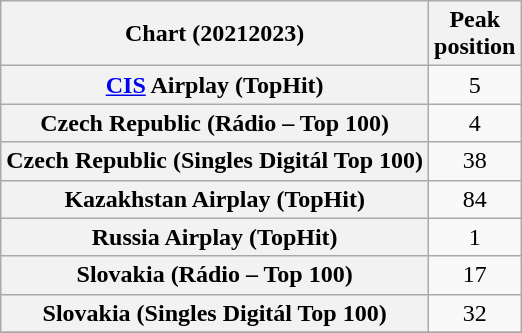<table class="wikitable plainrowheaders sortable" style="text-align:center">
<tr>
<th scope="col">Chart (20212023)</th>
<th scope="col">Peak<br>position</th>
</tr>
<tr>
<th scope="row"><a href='#'>CIS</a> Airplay (TopHit)</th>
<td>5</td>
</tr>
<tr>
<th scope="row">Czech Republic (Rádio – Top 100)</th>
<td>4</td>
</tr>
<tr>
<th scope="row">Czech Republic (Singles Digitál Top 100)</th>
<td>38</td>
</tr>
<tr>
<th scope="row">Kazakhstan Airplay (TopHit)</th>
<td>84</td>
</tr>
<tr>
<th scope="row">Russia Airplay (TopHit)</th>
<td>1</td>
</tr>
<tr>
<th scope="row">Slovakia (Rádio – Top 100)</th>
<td>17</td>
</tr>
<tr>
<th scope="row">Slovakia (Singles Digitál Top 100)</th>
<td>32</td>
</tr>
<tr>
</tr>
</table>
